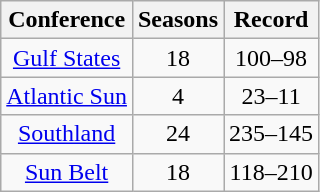<table class="wikitable">
<tr>
<th>Conference</th>
<th>Seasons</th>
<th>Record</th>
</tr>
<tr align="center">
<td><a href='#'>Gulf States</a></td>
<td>18</td>
<td>100–98</td>
</tr>
<tr align="center">
<td><a href='#'>Atlantic Sun</a></td>
<td>4</td>
<td>23–11</td>
</tr>
<tr align="center">
<td><a href='#'>Southland</a></td>
<td>24</td>
<td>235–145</td>
</tr>
<tr align="center">
<td><a href='#'>Sun Belt</a></td>
<td>18</td>
<td>118–210</td>
</tr>
</table>
